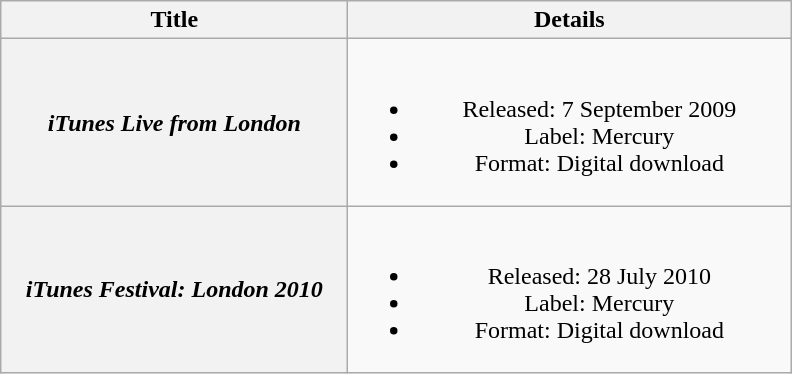<table class="wikitable plainrowheaders" style="text-align:center">
<tr>
<th scope="col" style="width:14em;">Title</th>
<th scope="col" style="width:18em;">Details</th>
</tr>
<tr>
<th scope="row"><em>iTunes Live from London</em></th>
<td><br><ul><li>Released: 7 September 2009</li><li>Label: Mercury</li><li>Format: Digital download</li></ul></td>
</tr>
<tr>
<th scope="row"><em>iTunes Festival: London 2010</em></th>
<td><br><ul><li>Released: 28 July 2010</li><li>Label: Mercury</li><li>Format: Digital download</li></ul></td>
</tr>
</table>
